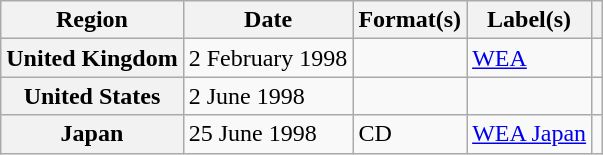<table class="wikitable plainrowheaders">
<tr>
<th scope="col">Region</th>
<th scope="col">Date</th>
<th scope="col">Format(s)</th>
<th scope="col">Label(s)</th>
<th scope="col"></th>
</tr>
<tr>
<th scope="row">United Kingdom</th>
<td>2 February 1998</td>
<td></td>
<td><a href='#'>WEA</a></td>
<td></td>
</tr>
<tr>
<th scope="row">United States</th>
<td>2 June 1998</td>
<td></td>
<td></td>
<td></td>
</tr>
<tr>
<th scope="row">Japan</th>
<td>25 June 1998</td>
<td>CD</td>
<td><a href='#'>WEA Japan</a></td>
<td></td>
</tr>
</table>
